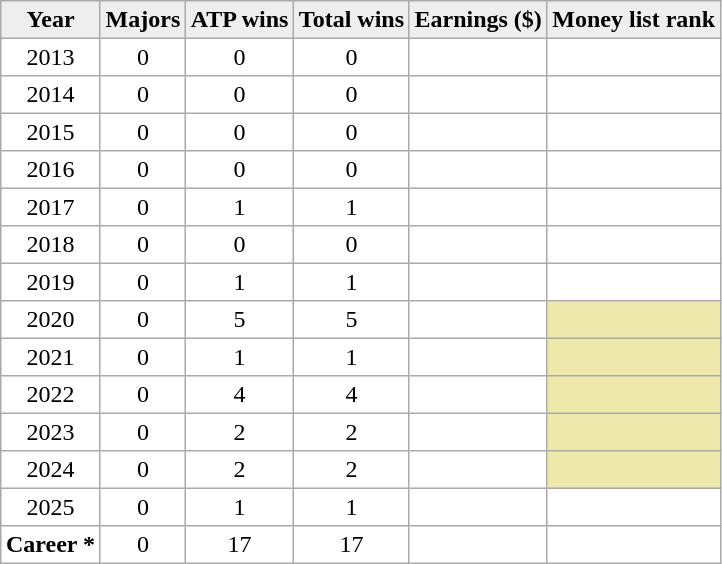<table cellpadding=3 cellspacing=0 border=1 style=font-size:100%;border:#aaa;solid:1px;border-collapse:collapse;text-align:center>
<tr bgcolor=EEEEEE>
<th>Year</th>
<th>Majors</th>
<th>ATP wins</th>
<th>Total wins</th>
<th>Earnings ($)</th>
<th>Money list rank</th>
</tr>
<tr>
<td>2013</td>
<td>0</td>
<td>0</td>
<td>0</td>
<td align=right></td>
<td></td>
</tr>
<tr>
<td>2014</td>
<td>0</td>
<td>0</td>
<td>0</td>
<td align=right></td>
<td></td>
</tr>
<tr>
<td>2015</td>
<td>0</td>
<td>0</td>
<td>0</td>
<td align=right></td>
<td></td>
</tr>
<tr>
<td>2016</td>
<td>0</td>
<td>0</td>
<td>0</td>
<td align=right></td>
<td></td>
</tr>
<tr>
<td>2017</td>
<td>0</td>
<td>1</td>
<td>1</td>
<td align=right></td>
<td></td>
</tr>
<tr>
<td>2018</td>
<td>0</td>
<td>0</td>
<td>0</td>
<td align=right></td>
<td></td>
</tr>
<tr>
<td>2019</td>
<td>0</td>
<td>1</td>
<td>1</td>
<td align=right></td>
<td></td>
</tr>
<tr>
<td>2020</td>
<td>0</td>
<td>5</td>
<td>5</td>
<td align=right></td>
<td style=background:#eee8aa></td>
</tr>
<tr>
<td>2021</td>
<td>0</td>
<td>1</td>
<td>1</td>
<td align=right></td>
<td bgcolor=EEE8AA></td>
</tr>
<tr>
<td>2022</td>
<td>0</td>
<td>4</td>
<td>4</td>
<td align=right></td>
<td bgcolor=EEE8AA></td>
</tr>
<tr>
<td>2023</td>
<td>0</td>
<td>2</td>
<td>2</td>
<td></td>
<td style=background:#eee8aa></td>
</tr>
<tr>
<td>2024</td>
<td>0</td>
<td>2</td>
<td>2</td>
<td></td>
<td style=background:#eee8aa></td>
</tr>
<tr>
<td>2025</td>
<td>0</td>
<td>1</td>
<td>1</td>
<td></td>
<td></td>
</tr>
<tr>
<td><strong>Career *</strong></td>
<td>0</td>
<td>17</td>
<td>17</td>
<th></th>
<th></th>
</tr>
</table>
